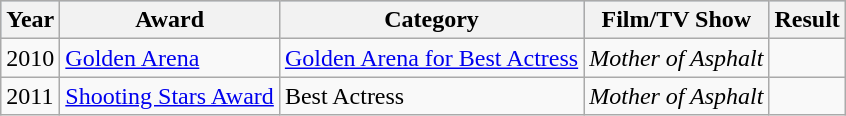<table class="wikitable">
<tr style="background:#b0c4de; text-align:center;">
<th>Year</th>
<th>Award</th>
<th>Category</th>
<th>Film/TV Show</th>
<th>Result</th>
</tr>
<tr>
<td>2010</td>
<td><a href='#'>Golden Arena</a></td>
<td><a href='#'>Golden Arena for Best Actress</a></td>
<td><em>Mother of Asphalt</em></td>
<td></td>
</tr>
<tr>
<td>2011</td>
<td><a href='#'>Shooting Stars Award</a></td>
<td>Best Actress</td>
<td><em>Mother of Asphalt</em></td>
<td></td>
</tr>
</table>
